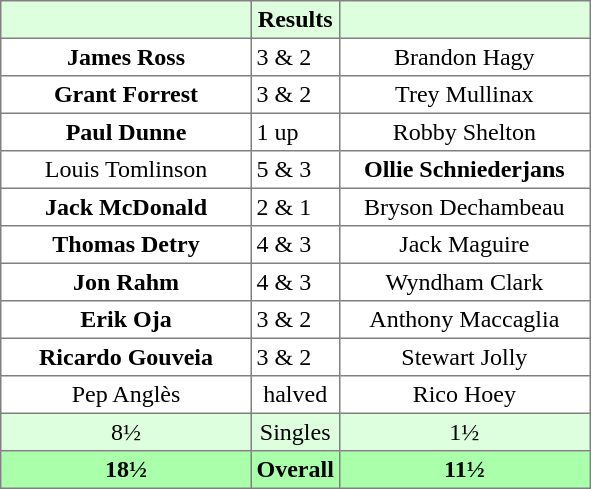<table border="1" cellpadding="3" style="border-collapse:collapse; text-align:center;">
<tr style="background:#ddffdd;">
<th width=160></th>
<th>Results</th>
<th width=160></th>
</tr>
<tr>
<td><strong>James Ross</strong></td>
<td align=left> 3 & 2</td>
<td>Brandon Hagy</td>
</tr>
<tr>
<td><strong>Grant Forrest</strong></td>
<td align=left> 3 & 2</td>
<td>Trey Mullinax</td>
</tr>
<tr>
<td><strong>Paul Dunne</strong></td>
<td align=left> 1 up</td>
<td>Robby Shelton</td>
</tr>
<tr>
<td>Louis Tomlinson</td>
<td align=left> 5 & 3</td>
<td><strong>Ollie Schniederjans</strong></td>
</tr>
<tr>
<td><strong>Jack McDonald</strong></td>
<td align=left> 2 & 1</td>
<td>Bryson Dechambeau</td>
</tr>
<tr>
<td><strong>Thomas Detry</strong></td>
<td align=left> 4 & 3</td>
<td>Jack Maguire</td>
</tr>
<tr>
<td><strong>Jon Rahm</strong></td>
<td align=left> 4 & 3</td>
<td>Wyndham Clark</td>
</tr>
<tr>
<td><strong>Erik Oja</strong></td>
<td align=left> 3 & 2</td>
<td>Anthony Maccaglia</td>
</tr>
<tr>
<td><strong>Ricardo Gouveia</strong></td>
<td align=left> 3 & 2</td>
<td>Stewart Jolly</td>
</tr>
<tr>
<td>Pep Anglès</td>
<td>halved</td>
<td>Rico Hoey</td>
</tr>
<tr style="background:#ddffdd;">
<td>8½</td>
<td>Singles</td>
<td>1½</td>
</tr>
<tr style="background:#aaffaa;">
<th>18½</th>
<th>Overall</th>
<th>11½</th>
</tr>
</table>
